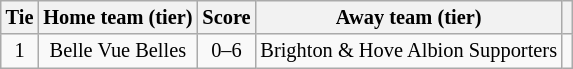<table class="wikitable" style="text-align:center; font-size:85%">
<tr>
<th>Tie</th>
<th>Home team (tier)</th>
<th>Score</th>
<th>Away team (tier)</th>
<th></th>
</tr>
<tr>
<td align="center">1</td>
<td>Belle Vue Belles</td>
<td align="center">0–6</td>
<td>Brighton & Hove Albion Supporters</td>
<td></td>
</tr>
</table>
